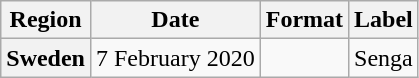<table class="wikitable plainrowheaders">
<tr>
<th scope="col">Region</th>
<th scope="col">Date</th>
<th scope="col">Format</th>
<th scope="col">Label</th>
</tr>
<tr>
<th scope="row">Sweden</th>
<td>7 February 2020</td>
<td></td>
<td>Senga</td>
</tr>
</table>
